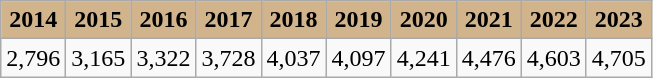<table class="wikitable">
<tr align="center" style="background:#D2B48C;">
<td><strong>2014</strong></td>
<td><strong>2015</strong></td>
<td><strong>2016</strong></td>
<td><strong>2017</strong></td>
<td><strong>2018</strong></td>
<td><strong>2019</strong></td>
<td><strong>2020</strong></td>
<td><strong>2021</strong></td>
<td><strong>2022</strong></td>
<td><strong>2023</strong></td>
</tr>
<tr>
<td>2,796</td>
<td>3,165</td>
<td>3,322</td>
<td>3,728</td>
<td>4,037</td>
<td>4,097</td>
<td>4,241</td>
<td>4,476</td>
<td>4,603</td>
<td>4,705</td>
</tr>
</table>
